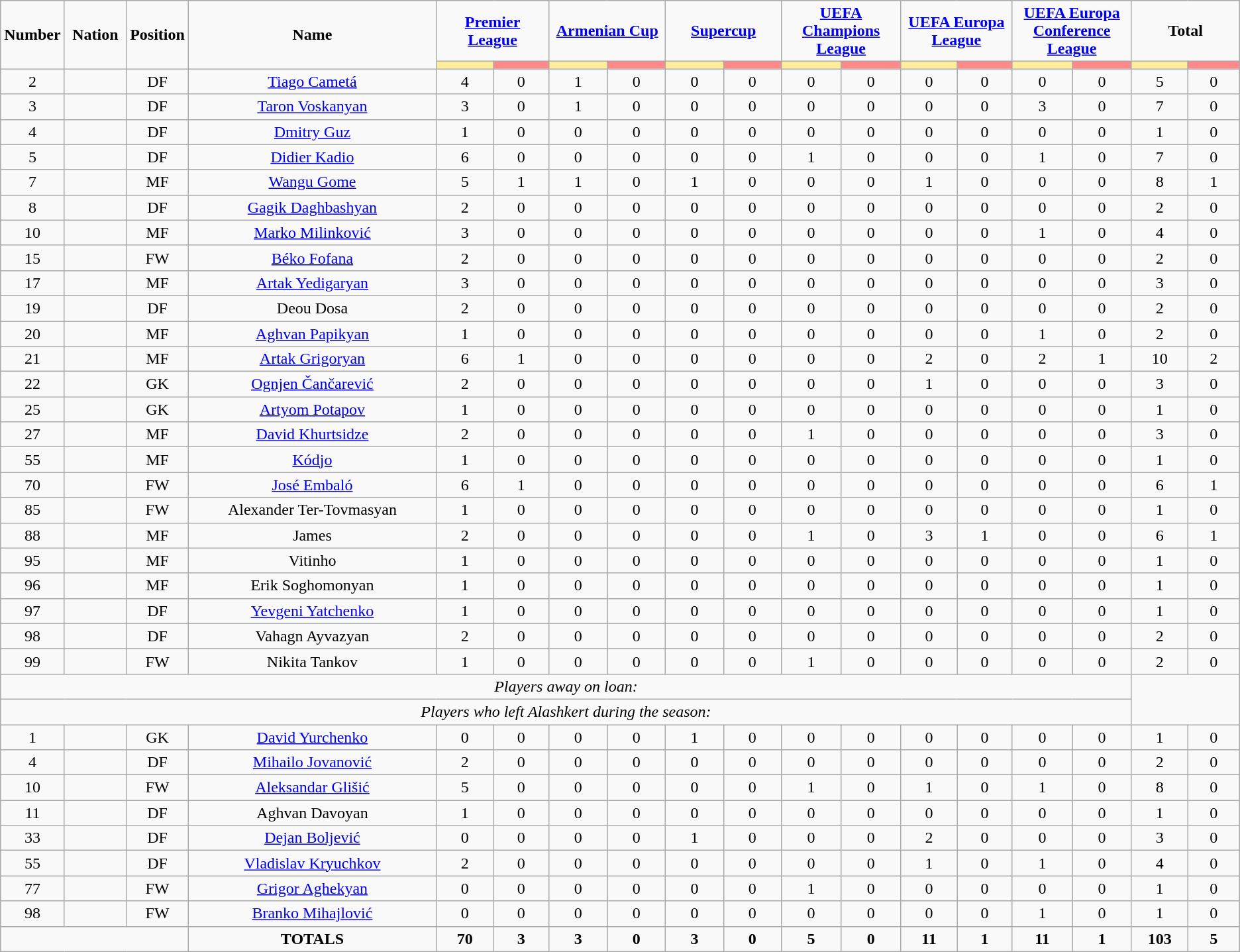<table class="wikitable" style="text-align:center;">
<tr>
<td rowspan="2"  style="width:5%; text-align:center;"><strong>Number</strong></td>
<td rowspan="2"  style="width:5%; text-align:center;"><strong>Nation</strong></td>
<td rowspan="2"  style="width:5%; text-align:center;"><strong>Position</strong></td>
<td rowspan="2"  style="width:20%; text-align:center;"><strong>Name</strong></td>
<td colspan="2" style="text-align:center;"><strong><a href='#'>Premier League</a></strong></td>
<td colspan="2" style="text-align:center;"><strong><a href='#'>Armenian Cup</a></strong></td>
<td colspan="2" style="text-align:center;"><strong><a href='#'>Supercup</a></strong></td>
<td colspan="2" style="text-align:center;"><strong><a href='#'>UEFA Champions League</a></strong></td>
<td colspan="2" style="text-align:center;"><strong><a href='#'>UEFA Europa League</a></strong></td>
<td colspan="2" style="text-align:center;"><strong><a href='#'>UEFA Europa Conference League</a></strong></td>
<td colspan="2" style="text-align:center;"><strong>Total</strong></td>
</tr>
<tr>
<th style="width:60px; background:#fe9;"></th>
<th style="width:60px; background:#ff8888;"></th>
<th style="width:60px; background:#fe9;"></th>
<th style="width:60px; background:#ff8888;"></th>
<th style="width:60px; background:#fe9;"></th>
<th style="width:60px; background:#ff8888;"></th>
<th style="width:60px; background:#fe9;"></th>
<th style="width:60px; background:#ff8888;"></th>
<th style="width:60px; background:#fe9;"></th>
<th style="width:60px; background:#ff8888;"></th>
<th style="width:60px; background:#fe9;"></th>
<th style="width:60px; background:#ff8888;"></th>
<th style="width:60px; background:#fe9;"></th>
<th style="width:60px; background:#ff8888;"></th>
</tr>
<tr>
<td>2</td>
<td></td>
<td>DF</td>
<td><a href='#'>Tiago Cametá</a></td>
<td>4</td>
<td>0</td>
<td>1</td>
<td>0</td>
<td>0</td>
<td>0</td>
<td>0</td>
<td>0</td>
<td>0</td>
<td>0</td>
<td>0</td>
<td>0</td>
<td>5</td>
<td>0</td>
</tr>
<tr>
<td>3</td>
<td></td>
<td>DF</td>
<td><a href='#'>Taron Voskanyan</a></td>
<td>3</td>
<td>0</td>
<td>1</td>
<td>0</td>
<td>0</td>
<td>0</td>
<td>0</td>
<td>0</td>
<td>0</td>
<td>0</td>
<td>3</td>
<td>0</td>
<td>7</td>
<td>0</td>
</tr>
<tr>
<td>4</td>
<td></td>
<td>DF</td>
<td><a href='#'>Dmitry Guz</a></td>
<td>1</td>
<td>0</td>
<td>0</td>
<td>0</td>
<td>0</td>
<td>0</td>
<td>0</td>
<td>0</td>
<td>0</td>
<td>0</td>
<td>0</td>
<td>0</td>
<td>1</td>
<td>0</td>
</tr>
<tr>
<td>5</td>
<td></td>
<td>DF</td>
<td><a href='#'>Didier Kadio</a></td>
<td>6</td>
<td>0</td>
<td>0</td>
<td>0</td>
<td>0</td>
<td>0</td>
<td>1</td>
<td>0</td>
<td>0</td>
<td>0</td>
<td>1</td>
<td>0</td>
<td>7</td>
<td>0</td>
</tr>
<tr>
<td>7</td>
<td></td>
<td>MF</td>
<td><a href='#'>Wangu Gome</a></td>
<td>5</td>
<td>1</td>
<td>1</td>
<td>0</td>
<td>1</td>
<td>0</td>
<td>0</td>
<td>0</td>
<td>1</td>
<td>0</td>
<td>0</td>
<td>0</td>
<td>8</td>
<td>1</td>
</tr>
<tr>
<td>8</td>
<td></td>
<td>DF</td>
<td><a href='#'>Gagik Daghbashyan</a></td>
<td>2</td>
<td>0</td>
<td>0</td>
<td>0</td>
<td>0</td>
<td>0</td>
<td>0</td>
<td>0</td>
<td>0</td>
<td>0</td>
<td>0</td>
<td>0</td>
<td>2</td>
<td>0</td>
</tr>
<tr>
<td>10</td>
<td></td>
<td>MF</td>
<td><a href='#'>Marko Milinković</a></td>
<td>3</td>
<td>0</td>
<td>0</td>
<td>0</td>
<td>0</td>
<td>0</td>
<td>0</td>
<td>0</td>
<td>0</td>
<td>0</td>
<td>1</td>
<td>0</td>
<td>4</td>
<td>0</td>
</tr>
<tr>
<td>15</td>
<td></td>
<td>FW</td>
<td><a href='#'>Béko Fofana</a></td>
<td>2</td>
<td>0</td>
<td>0</td>
<td>0</td>
<td>0</td>
<td>0</td>
<td>0</td>
<td>0</td>
<td>0</td>
<td>0</td>
<td>0</td>
<td>0</td>
<td>2</td>
<td>0</td>
</tr>
<tr>
<td>17</td>
<td></td>
<td>MF</td>
<td><a href='#'>Artak Yedigaryan</a></td>
<td>3</td>
<td>0</td>
<td>0</td>
<td>0</td>
<td>0</td>
<td>0</td>
<td>0</td>
<td>0</td>
<td>0</td>
<td>0</td>
<td>0</td>
<td>0</td>
<td>3</td>
<td>0</td>
</tr>
<tr>
<td>19</td>
<td></td>
<td>DF</td>
<td>Deou Dosa</td>
<td>2</td>
<td>0</td>
<td>0</td>
<td>0</td>
<td>0</td>
<td>0</td>
<td>0</td>
<td>0</td>
<td>0</td>
<td>0</td>
<td>0</td>
<td>0</td>
<td>2</td>
<td>0</td>
</tr>
<tr>
<td>20</td>
<td></td>
<td>MF</td>
<td><a href='#'>Aghvan Papikyan</a></td>
<td>1</td>
<td>0</td>
<td>0</td>
<td>0</td>
<td>0</td>
<td>0</td>
<td>0</td>
<td>0</td>
<td>0</td>
<td>0</td>
<td>1</td>
<td>0</td>
<td>2</td>
<td>0</td>
</tr>
<tr>
<td>21</td>
<td></td>
<td>MF</td>
<td><a href='#'>Artak Grigoryan</a></td>
<td>6</td>
<td>1</td>
<td>0</td>
<td>0</td>
<td>0</td>
<td>0</td>
<td>0</td>
<td>0</td>
<td>2</td>
<td>0</td>
<td>2</td>
<td>1</td>
<td>10</td>
<td>2</td>
</tr>
<tr>
<td>22</td>
<td></td>
<td>GK</td>
<td><a href='#'>Ognjen Čančarević</a></td>
<td>2</td>
<td>0</td>
<td>0</td>
<td>0</td>
<td>0</td>
<td>0</td>
<td>0</td>
<td>0</td>
<td>1</td>
<td>0</td>
<td>0</td>
<td>0</td>
<td>3</td>
<td>0</td>
</tr>
<tr>
<td>25</td>
<td></td>
<td>GK</td>
<td><a href='#'>Artyom Potapov</a></td>
<td>1</td>
<td>0</td>
<td>0</td>
<td>0</td>
<td>0</td>
<td>0</td>
<td>0</td>
<td>0</td>
<td>0</td>
<td>0</td>
<td>0</td>
<td>0</td>
<td>1</td>
<td>0</td>
</tr>
<tr>
<td>27</td>
<td></td>
<td>MF</td>
<td><a href='#'>David Khurtsidze</a></td>
<td>2</td>
<td>0</td>
<td>0</td>
<td>0</td>
<td>0</td>
<td>0</td>
<td>1</td>
<td>0</td>
<td>0</td>
<td>0</td>
<td>0</td>
<td>0</td>
<td>3</td>
<td>0</td>
</tr>
<tr>
<td>55</td>
<td></td>
<td>MF</td>
<td><a href='#'>Kódjo</a></td>
<td>1</td>
<td>0</td>
<td>0</td>
<td>0</td>
<td>0</td>
<td>0</td>
<td>0</td>
<td>0</td>
<td>0</td>
<td>0</td>
<td>0</td>
<td>0</td>
<td>1</td>
<td>0</td>
</tr>
<tr>
<td>70</td>
<td></td>
<td>FW</td>
<td><a href='#'>José Embaló</a></td>
<td>6</td>
<td>1</td>
<td>0</td>
<td>0</td>
<td>0</td>
<td>0</td>
<td>0</td>
<td>0</td>
<td>0</td>
<td>0</td>
<td>0</td>
<td>0</td>
<td>6</td>
<td>1</td>
</tr>
<tr>
<td>85</td>
<td></td>
<td>FW</td>
<td>Alexander Ter-Tovmasyan</td>
<td>1</td>
<td>0</td>
<td>0</td>
<td>0</td>
<td>0</td>
<td>0</td>
<td>0</td>
<td>0</td>
<td>0</td>
<td>0</td>
<td>0</td>
<td>0</td>
<td>1</td>
<td>0</td>
</tr>
<tr>
<td>88</td>
<td></td>
<td>MF</td>
<td>James</td>
<td>2</td>
<td>0</td>
<td>0</td>
<td>0</td>
<td>0</td>
<td>0</td>
<td>1</td>
<td>0</td>
<td>3</td>
<td>1</td>
<td>0</td>
<td>0</td>
<td>6</td>
<td>1</td>
</tr>
<tr>
<td>95</td>
<td></td>
<td>MF</td>
<td>Vitinho</td>
<td>1</td>
<td>0</td>
<td>0</td>
<td>0</td>
<td>0</td>
<td>0</td>
<td>0</td>
<td>0</td>
<td>0</td>
<td>0</td>
<td>0</td>
<td>0</td>
<td>1</td>
<td>0</td>
</tr>
<tr>
<td>96</td>
<td></td>
<td>MF</td>
<td>Erik Soghomonyan</td>
<td>1</td>
<td>0</td>
<td>0</td>
<td>0</td>
<td>0</td>
<td>0</td>
<td>0</td>
<td>0</td>
<td>0</td>
<td>0</td>
<td>0</td>
<td>0</td>
<td>1</td>
<td>0</td>
</tr>
<tr>
<td>97</td>
<td></td>
<td>DF</td>
<td><a href='#'>Yevgeni Yatchenko</a></td>
<td>1</td>
<td>0</td>
<td>0</td>
<td>0</td>
<td>0</td>
<td>0</td>
<td>0</td>
<td>0</td>
<td>0</td>
<td>0</td>
<td>0</td>
<td>0</td>
<td>1</td>
<td>0</td>
</tr>
<tr>
<td>98</td>
<td></td>
<td>DF</td>
<td>Vahagn Ayvazyan</td>
<td>2</td>
<td>0</td>
<td>0</td>
<td>0</td>
<td>0</td>
<td>0</td>
<td>0</td>
<td>0</td>
<td>0</td>
<td>0</td>
<td>0</td>
<td>0</td>
<td>2</td>
<td>0</td>
</tr>
<tr>
<td>99</td>
<td></td>
<td>FW</td>
<td>Nikita Tankov</td>
<td>1</td>
<td>0</td>
<td>0</td>
<td>0</td>
<td>0</td>
<td>0</td>
<td>1</td>
<td>0</td>
<td>0</td>
<td>0</td>
<td>0</td>
<td>0</td>
<td>2</td>
<td>0</td>
</tr>
<tr>
<td colspan="16"><em>Players away on loan:</em></td>
</tr>
<tr>
<td colspan="16"><em>Players who left Alashkert during the season:</em></td>
</tr>
<tr>
<td>1</td>
<td></td>
<td>GK</td>
<td><a href='#'>David Yurchenko</a></td>
<td>0</td>
<td>0</td>
<td>0</td>
<td>0</td>
<td>1</td>
<td>0</td>
<td>0</td>
<td>0</td>
<td>0</td>
<td>0</td>
<td>0</td>
<td>0</td>
<td>1</td>
<td>0</td>
</tr>
<tr>
<td>4</td>
<td></td>
<td>DF</td>
<td><a href='#'>Mihailo Jovanović</a></td>
<td>2</td>
<td>0</td>
<td>0</td>
<td>0</td>
<td>0</td>
<td>0</td>
<td>0</td>
<td>0</td>
<td>0</td>
<td>0</td>
<td>0</td>
<td>0</td>
<td>2</td>
<td>0</td>
</tr>
<tr>
<td>10</td>
<td></td>
<td>FW</td>
<td><a href='#'>Aleksandar Glišić</a></td>
<td>5</td>
<td>0</td>
<td>0</td>
<td>0</td>
<td>0</td>
<td>0</td>
<td>1</td>
<td>0</td>
<td>1</td>
<td>0</td>
<td>1</td>
<td>0</td>
<td>8</td>
<td>0</td>
</tr>
<tr>
<td>11</td>
<td></td>
<td>DF</td>
<td>Aghvan Davoyan</td>
<td>1</td>
<td>0</td>
<td>0</td>
<td>0</td>
<td>0</td>
<td>0</td>
<td>0</td>
<td>0</td>
<td>0</td>
<td>0</td>
<td>0</td>
<td>0</td>
<td>1</td>
<td>0</td>
</tr>
<tr>
<td>33</td>
<td></td>
<td>DF</td>
<td><a href='#'>Dejan Boljević</a></td>
<td>0</td>
<td>0</td>
<td>0</td>
<td>0</td>
<td>1</td>
<td>0</td>
<td>0</td>
<td>0</td>
<td>2</td>
<td>0</td>
<td>0</td>
<td>0</td>
<td>3</td>
<td>0</td>
</tr>
<tr>
<td>55</td>
<td></td>
<td>DF</td>
<td><a href='#'>Vladislav Kryuchkov</a></td>
<td>2</td>
<td>0</td>
<td>0</td>
<td>0</td>
<td>0</td>
<td>0</td>
<td>0</td>
<td>0</td>
<td>1</td>
<td>0</td>
<td>1</td>
<td>0</td>
<td>4</td>
<td>0</td>
</tr>
<tr>
<td>77</td>
<td></td>
<td>FW</td>
<td><a href='#'>Grigor Aghekyan</a></td>
<td>0</td>
<td>0</td>
<td>0</td>
<td>0</td>
<td>0</td>
<td>0</td>
<td>1</td>
<td>0</td>
<td>0</td>
<td>0</td>
<td>0</td>
<td>0</td>
<td>1</td>
<td>0</td>
</tr>
<tr>
<td>98</td>
<td></td>
<td>FW</td>
<td><a href='#'>Branko Mihajlović</a></td>
<td>0</td>
<td>0</td>
<td>0</td>
<td>0</td>
<td>0</td>
<td>0</td>
<td>0</td>
<td>0</td>
<td>0</td>
<td>0</td>
<td>1</td>
<td>0</td>
<td>1</td>
<td>0</td>
</tr>
<tr>
<td colspan="3"></td>
<td><strong>TOTALS</strong></td>
<td><strong>70</strong></td>
<td><strong>3</strong></td>
<td><strong>3</strong></td>
<td><strong>0</strong></td>
<td><strong>3</strong></td>
<td><strong>0</strong></td>
<td><strong>5</strong></td>
<td><strong>0</strong></td>
<td><strong>11</strong></td>
<td><strong>1</strong></td>
<td><strong>11</strong></td>
<td><strong>1</strong></td>
<td><strong>103</strong></td>
<td><strong>5</strong></td>
</tr>
</table>
